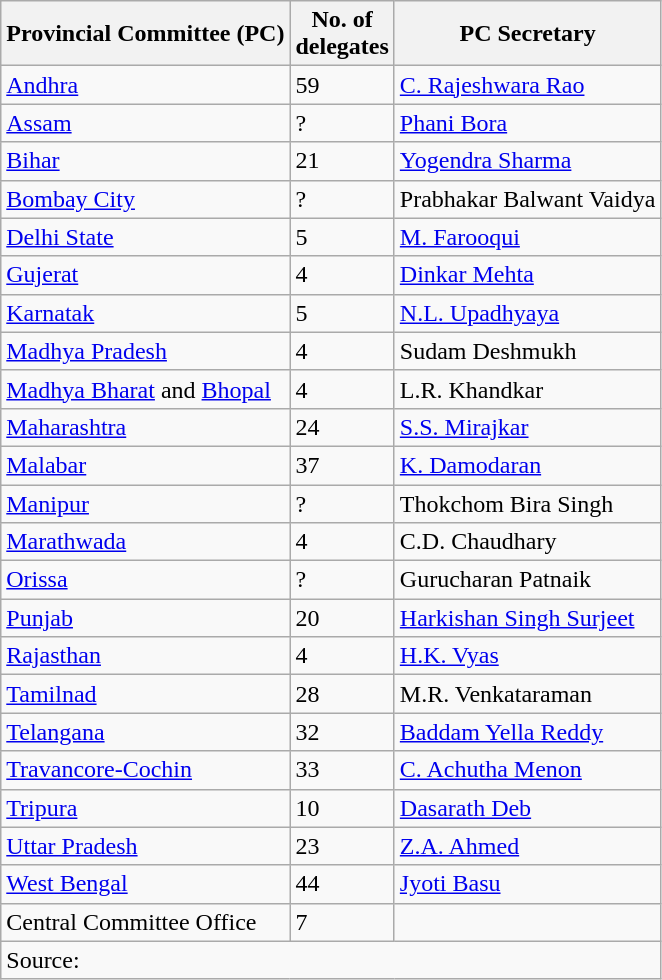<table class="wikitable mw-collapsible mw-collapsed floatright">
<tr>
<th>Provincial Committee (PC)</th>
<th>No. of<br>delegates</th>
<th>PC Secretary</th>
</tr>
<tr>
<td><a href='#'>Andhra</a></td>
<td>59</td>
<td><a href='#'>C. Rajeshwara Rao</a></td>
</tr>
<tr>
<td><a href='#'>Assam</a></td>
<td>?</td>
<td><a href='#'>Phani Bora</a></td>
</tr>
<tr>
<td><a href='#'>Bihar</a></td>
<td>21</td>
<td><a href='#'>Yogendra Sharma</a></td>
</tr>
<tr>
<td><a href='#'>Bombay City</a></td>
<td>?</td>
<td>Prabhakar Balwant Vaidya</td>
</tr>
<tr>
<td><a href='#'>Delhi State</a></td>
<td>5</td>
<td><a href='#'>M. Farooqui</a></td>
</tr>
<tr>
<td><a href='#'>Gujerat</a></td>
<td>4</td>
<td><a href='#'>Dinkar Mehta</a></td>
</tr>
<tr>
<td><a href='#'>Karnatak</a></td>
<td>5</td>
<td><a href='#'>N.L. Upadhyaya</a></td>
</tr>
<tr>
<td><a href='#'>Madhya Pradesh</a></td>
<td>4</td>
<td>Sudam Deshmukh</td>
</tr>
<tr>
<td><a href='#'>Madhya Bharat</a> and <a href='#'>Bhopal</a></td>
<td>4</td>
<td>L.R. Khandkar</td>
</tr>
<tr>
<td><a href='#'>Maharashtra</a></td>
<td>24</td>
<td><a href='#'>S.S. Mirajkar</a></td>
</tr>
<tr>
<td><a href='#'>Malabar</a></td>
<td>37</td>
<td><a href='#'>K. Damodaran</a></td>
</tr>
<tr>
<td><a href='#'>Manipur</a></td>
<td>?</td>
<td>Thokchom Bira Singh</td>
</tr>
<tr>
<td><a href='#'>Marathwada</a></td>
<td>4</td>
<td>C.D. Chaudhary</td>
</tr>
<tr>
<td><a href='#'>Orissa</a></td>
<td>?</td>
<td>Gurucharan Patnaik</td>
</tr>
<tr>
<td><a href='#'>Punjab</a></td>
<td>20</td>
<td><a href='#'>Harkishan Singh Surjeet</a></td>
</tr>
<tr>
<td><a href='#'>Rajasthan</a></td>
<td>4</td>
<td><a href='#'>H.K. Vyas</a></td>
</tr>
<tr>
<td><a href='#'>Tamilnad</a></td>
<td>28</td>
<td>M.R. Venkataraman</td>
</tr>
<tr>
<td><a href='#'>Telangana</a></td>
<td>32</td>
<td><a href='#'>Baddam Yella Reddy</a></td>
</tr>
<tr>
<td><a href='#'>Travancore-Cochin</a></td>
<td>33</td>
<td><a href='#'>C. Achutha Menon</a></td>
</tr>
<tr>
<td><a href='#'>Tripura</a></td>
<td>10</td>
<td><a href='#'>Dasarath Deb</a></td>
</tr>
<tr>
<td><a href='#'>Uttar Pradesh</a></td>
<td>23</td>
<td><a href='#'>Z.A. Ahmed</a></td>
</tr>
<tr>
<td><a href='#'>West Bengal</a></td>
<td>44</td>
<td><a href='#'>Jyoti Basu</a></td>
</tr>
<tr>
<td>Central Committee Office</td>
<td>7</td>
<td></td>
</tr>
<tr>
<td colspan=3>Source:</td>
</tr>
</table>
